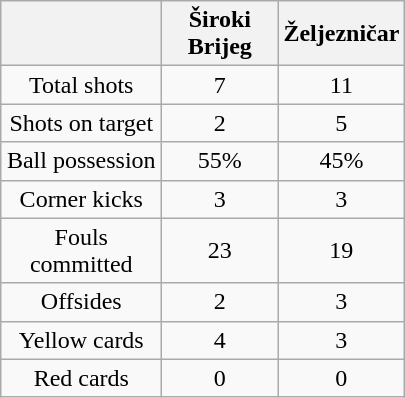<table class="wikitable" style="text-align:center">
<tr>
<th width=100></th>
<th width=70>Široki Brijeg</th>
<th width=70>Željezničar</th>
</tr>
<tr>
<td>Total shots</td>
<td>7</td>
<td>11</td>
</tr>
<tr>
<td>Shots on target</td>
<td>2</td>
<td>5</td>
</tr>
<tr>
<td>Ball possession</td>
<td>55%</td>
<td>45%</td>
</tr>
<tr>
<td>Corner kicks</td>
<td>3</td>
<td>3</td>
</tr>
<tr>
<td>Fouls committed</td>
<td>23</td>
<td>19</td>
</tr>
<tr>
<td>Offsides</td>
<td>2</td>
<td>3</td>
</tr>
<tr>
<td>Yellow cards</td>
<td>4</td>
<td>3</td>
</tr>
<tr>
<td>Red cards</td>
<td>0</td>
<td>0</td>
</tr>
</table>
